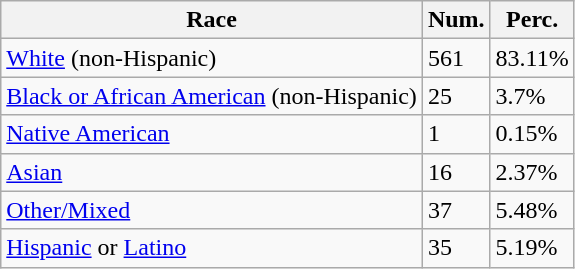<table class="wikitable">
<tr>
<th>Race</th>
<th>Num.</th>
<th>Perc.</th>
</tr>
<tr>
<td><a href='#'>White</a> (non-Hispanic)</td>
<td>561</td>
<td>83.11%</td>
</tr>
<tr>
<td><a href='#'>Black or African American</a> (non-Hispanic)</td>
<td>25</td>
<td>3.7%</td>
</tr>
<tr>
<td><a href='#'>Native American</a></td>
<td>1</td>
<td>0.15%</td>
</tr>
<tr>
<td><a href='#'>Asian</a></td>
<td>16</td>
<td>2.37%</td>
</tr>
<tr>
<td><a href='#'>Other/Mixed</a></td>
<td>37</td>
<td>5.48%</td>
</tr>
<tr>
<td><a href='#'>Hispanic</a> or <a href='#'>Latino</a></td>
<td>35</td>
<td>5.19%</td>
</tr>
</table>
